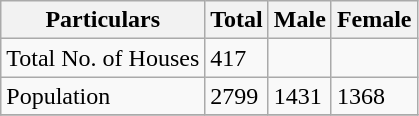<table class="wikitable sortable">
<tr>
<th>Particulars</th>
<th>Total</th>
<th>Male</th>
<th>Female</th>
</tr>
<tr>
<td>Total No. of Houses</td>
<td>417</td>
<td></td>
<td></td>
</tr>
<tr>
<td>Population</td>
<td>2799</td>
<td>1431</td>
<td>1368</td>
</tr>
<tr>
</tr>
</table>
